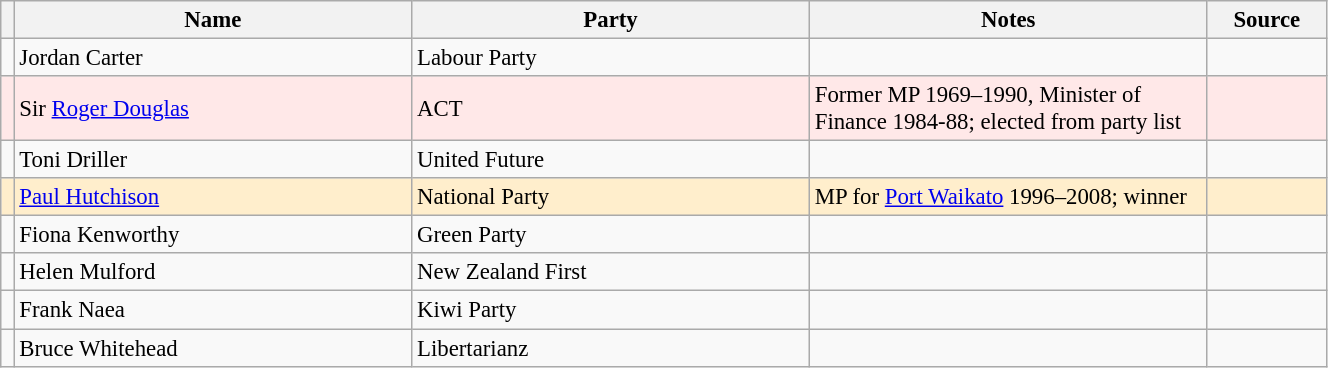<table class="wikitable" width="70%" style="font-size:95%;">
<tr>
<th width=1%></th>
<th width=30%>Name</th>
<th width=30%>Party</th>
<th width=30%>Notes</th>
<th width=9%>Source</th>
</tr>
<tr -->
<td bgcolor=></td>
<td>Jordan Carter</td>
<td>Labour Party</td>
<td></td>
<td></td>
</tr>
<tr ---- bgcolor=#FFE8E8>
<td bgcolor=></td>
<td>Sir <a href='#'>Roger Douglas</a></td>
<td>ACT</td>
<td>Former MP 1969–1990, Minister of Finance 1984-88; elected from party list</td>
<td></td>
</tr>
<tr -->
<td bgcolor=></td>
<td>Toni Driller</td>
<td>United Future</td>
<td></td>
<td></td>
</tr>
<tr ---- bgcolor=#FFEECC>
<td bgcolor=></td>
<td><a href='#'>Paul Hutchison</a></td>
<td>National Party</td>
<td>MP for <a href='#'>Port Waikato</a> 1996–2008; winner</td>
<td></td>
</tr>
<tr -->
<td bgcolor=></td>
<td>Fiona Kenworthy</td>
<td>Green Party</td>
<td></td>
<td></td>
</tr>
<tr -->
<td bgcolor=></td>
<td>Helen Mulford</td>
<td>New Zealand First</td>
<td></td>
<td></td>
</tr>
<tr -->
<td bgcolor=></td>
<td>Frank Naea</td>
<td>Kiwi Party</td>
<td></td>
<td></td>
</tr>
<tr -->
<td bgcolor=></td>
<td>Bruce Whitehead</td>
<td>Libertarianz</td>
<td></td>
<td></td>
</tr>
</table>
